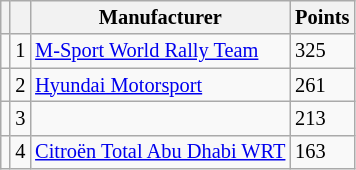<table class="wikitable" style="font-size: 85%;">
<tr>
<th></th>
<th></th>
<th>Manufacturer</th>
<th>Points</th>
</tr>
<tr>
<td align="left"></td>
<td align="center">1</td>
<td> <a href='#'>M-Sport World Rally Team</a></td>
<td align="left">325</td>
</tr>
<tr>
<td align="left"></td>
<td align="center">2</td>
<td> <a href='#'>Hyundai Motorsport</a></td>
<td align="left">261</td>
</tr>
<tr>
<td align="left"></td>
<td align="center">3</td>
<td></td>
<td align="left">213</td>
</tr>
<tr>
<td align="left"></td>
<td align="center">4</td>
<td> <a href='#'>Citroën Total Abu Dhabi WRT</a></td>
<td align="left">163</td>
</tr>
</table>
